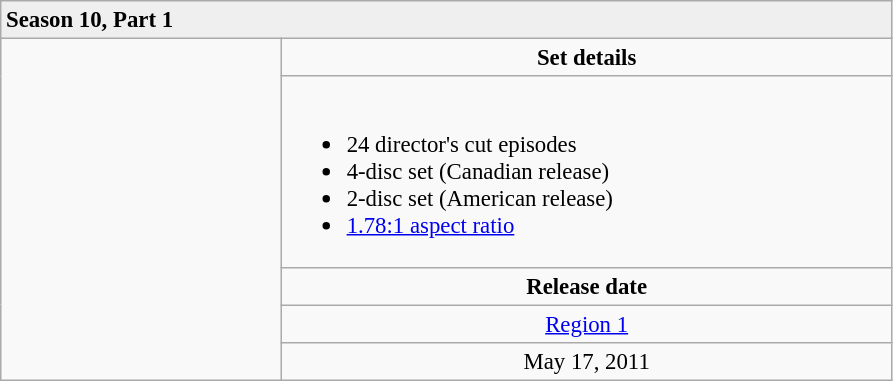<table class="wikitable" style="font-size: 95%;">
<tr style="background:#EFEFEF">
<td colspan="5"><strong>Season 10, Part 1</strong></td>
</tr>
<tr valign="top">
<td rowspan="5" valign="center" align="center" width="180"></td>
<td align="center" width="400" colspan="3"><strong>Set details</strong></td>
</tr>
<tr valign="top">
<td colspan="3" align="left" width="400" height="100"><br><ul><li>24 director's cut episodes</li><li>4-disc set (Canadian release)</li><li>2-disc set (American release)</li><li><a href='#'>1.78:1 aspect ratio</a></li></ul></td>
</tr>
<tr>
<td colspan="3" align="center"><strong>Release date</strong></td>
</tr>
<tr>
<td align="center"> <a href='#'>Region 1</a></td>
</tr>
<tr>
<td align="center">May 17, 2011</td>
</tr>
</table>
